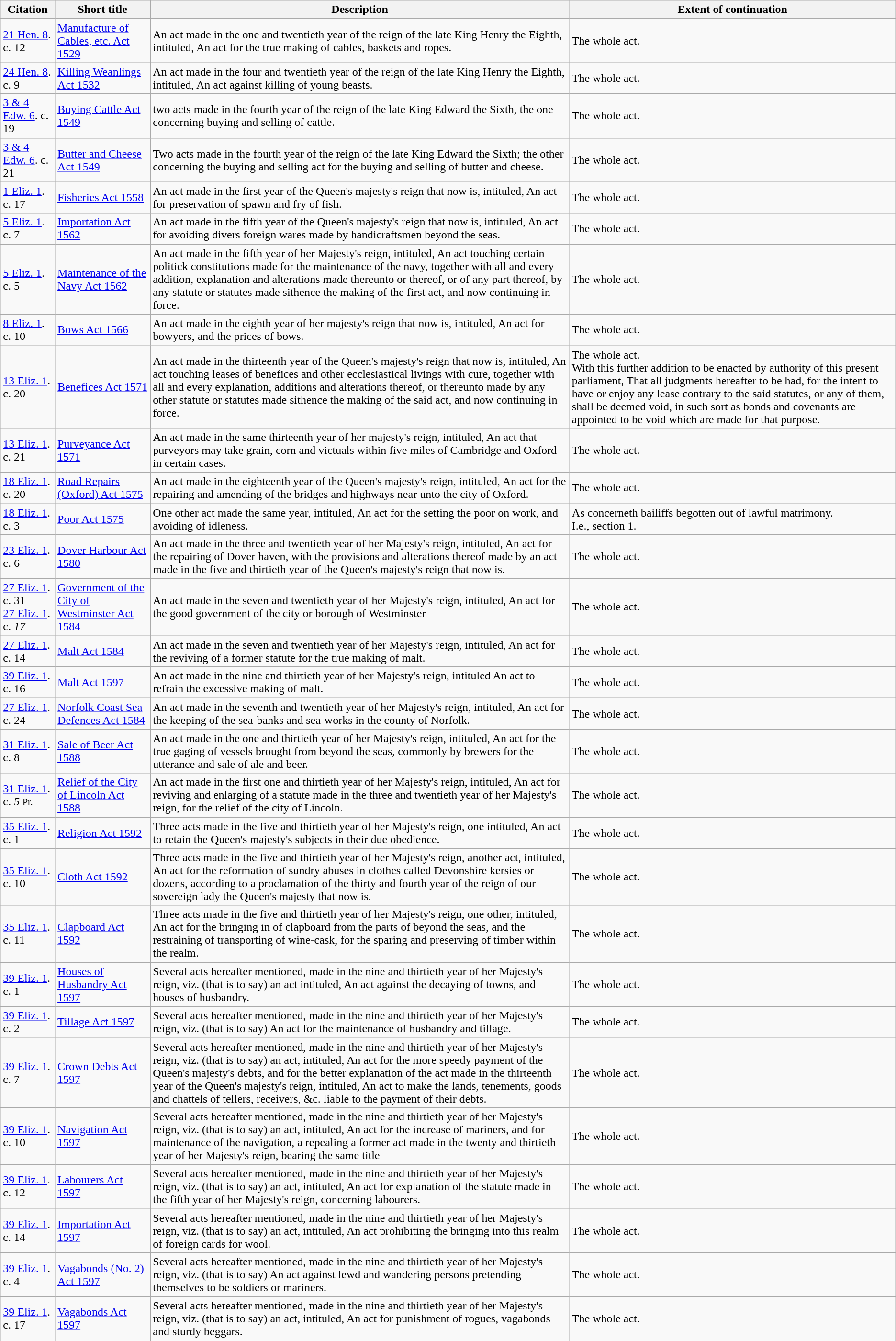<table class="wikitable">
<tr>
<th>Citation</th>
<th>Short title</th>
<th>Description</th>
<th>Extent of continuation</th>
</tr>
<tr>
<td><a href='#'>21 Hen. 8</a>. c. 12</td>
<td><a href='#'>Manufacture of Cables, etc. Act 1529</a></td>
<td>An act made in the one and twentieth year of the reign of the late King Henry the Eighth, intituled, An act for the true making of cables, baskets and ropes.</td>
<td>The whole act.</td>
</tr>
<tr>
<td><a href='#'>24 Hen. 8</a>. c. 9</td>
<td><a href='#'>Killing Weanlings Act 1532</a></td>
<td>An act made in the four and twentieth year of the reign of the late King Henry the Eighth, intituled, An act against killing of young beasts.</td>
<td>The whole act.</td>
</tr>
<tr>
<td><a href='#'>3 & 4 Edw. 6</a>. c. 19</td>
<td><a href='#'>Buying Cattle Act 1549</a></td>
<td>two acts made in the fourth year of the reign of the late King Edward the Sixth, the one concerning buying and selling of cattle.</td>
<td>The whole act.</td>
</tr>
<tr>
<td><a href='#'>3 & 4 Edw. 6</a>. c. 21</td>
<td><a href='#'>Butter and Cheese Act 1549</a></td>
<td>Two acts made in the fourth year of the reign of the late King Edward the Sixth; the other concerning the buying and selling act for the buying and selling of butter and cheese.</td>
<td>The whole act.</td>
</tr>
<tr>
<td><a href='#'>1 Eliz. 1</a>. c. 17</td>
<td><a href='#'>Fisheries Act 1558</a></td>
<td>An act made in the first year of the Queen's majesty's reign that now is, intituled, An act for preservation of spawn and fry of fish.</td>
<td>The whole act.</td>
</tr>
<tr>
<td><a href='#'>5 Eliz. 1</a>. c. 7</td>
<td><a href='#'>Importation Act 1562</a></td>
<td>An act made in the fifth year of the Queen's majesty's reign that now is, intituled, An act for avoiding divers foreign wares made by handicraftsmen beyond the seas.</td>
<td>The whole act.</td>
</tr>
<tr>
<td><a href='#'>5 Eliz. 1</a>. c. 5</td>
<td><a href='#'>Maintenance of the Navy Act 1562</a></td>
<td>An act made in the fifth year of her Majesty's reign, intituled, An act touching certain politick constitutions made for the maintenance of the navy, together with all and every addition, explanation and alterations made thereunto or thereof, or of any part thereof, by any statute or statutes made sithence the making of the first act, and now continuing in force.</td>
<td>The whole act.</td>
</tr>
<tr>
<td><a href='#'>8 Eliz. 1</a>. c. 10</td>
<td><a href='#'>Bows Act 1566</a></td>
<td>An act made in the eighth year of her majesty's reign that now is, intituled, An act for bowyers, and the prices of bows.</td>
<td>The whole act.</td>
</tr>
<tr>
<td><a href='#'>13 Eliz. 1</a>. c. 20</td>
<td><a href='#'>Benefices Act 1571</a></td>
<td>An act made in the thirteenth year of the Queen's majesty's reign that now is, intituled, An act touching leases of benefices and other ecclesiastical livings with cure, together with all and every explanation, additions and alterations thereof, or thereunto made by any other statute or statutes made sithence the making of the said act, and now continuing in force.</td>
<td>The whole act.<br>With this further addition to be enacted by authority of this present parliament, That all judgments hereafter to be had, for the intent to have or enjoy any lease contrary to the said statutes, or any of them, shall be deemed void, in such sort as bonds and covenants are appointed to be void which are made for that purpose.</td>
</tr>
<tr>
<td><a href='#'>13 Eliz. 1</a>. c. 21</td>
<td><a href='#'>Purveyance Act 1571</a></td>
<td>An act made in the same thirteenth year of her majesty's reign, intituled, An act that purveyors may take grain, corn and victuals within five miles of Cambridge and Oxford in certain cases.</td>
<td>The whole act.</td>
</tr>
<tr>
<td><a href='#'>18 Eliz. 1</a>. c. 20</td>
<td><a href='#'>Road Repairs (Oxford) Act 1575</a></td>
<td>An act made in the eighteenth year of the Queen's majesty's reign, intituled, An act for the repairing and amending of the bridges and highways near unto the city of Oxford.</td>
<td>The whole act.</td>
</tr>
<tr>
<td><a href='#'>18 Eliz. 1</a>. c. 3</td>
<td><a href='#'>Poor Act 1575</a></td>
<td>One other act made the same year, intituled, An act for the setting the poor on work, and avoiding of idleness.</td>
<td>As concerneth bailiffs begotten out of lawful matrimony.<br>I.e., section 1.</td>
</tr>
<tr>
<td><a href='#'>23 Eliz. 1</a>. c. 6</td>
<td><a href='#'>Dover Harbour Act 1580</a></td>
<td>An act made in the three and twentieth year of her Majesty's reign, intituled, An act for the repairing of Dover haven, with the provisions and alterations thereof made by an act made in the five and thirtieth year of the Queen's majesty's reign that now is.</td>
<td>The whole act.</td>
</tr>
<tr>
<td><a href='#'>27 Eliz. 1</a>. c. 31<br><a href='#'>27 Eliz. 1</a>. c. <em>17</em></td>
<td><a href='#'>Government of the City of Westminster Act 1584</a></td>
<td>An act made in the seven and twentieth year of her Majesty's reign, intituled, An act for the good government of the city or borough of Westminster</td>
<td>The whole act.</td>
</tr>
<tr>
<td><a href='#'>27 Eliz. 1</a>. c. 14</td>
<td><a href='#'>Malt Act 1584</a></td>
<td>An act made in the seven and twentieth year of her Majesty's reign, intituled, An act for the reviving of a former statute for the true making of malt.</td>
<td>The whole act.</td>
</tr>
<tr>
<td><a href='#'>39 Eliz. 1</a>. c. 16</td>
<td><a href='#'>Malt Act 1597</a></td>
<td>An act made in the nine and thirtieth year of her Majesty's reign, intituled An act to refrain the excessive making of malt.</td>
<td>The whole act.</td>
</tr>
<tr>
<td><a href='#'>27 Eliz. 1</a>. c. 24</td>
<td><a href='#'>Norfolk Coast Sea Defences Act 1584</a></td>
<td>An act made in the seventh and twentieth year of her Majesty's reign, intituled, An act for the keeping of the sea-banks and sea-works in the county of Norfolk.</td>
<td>The whole act.</td>
</tr>
<tr>
<td><a href='#'>31 Eliz. 1</a>. c. 8</td>
<td><a href='#'>Sale of Beer Act 1588</a></td>
<td>An act made in the one and thirtieth year of her Majesty's reign, intituled, An act for the true gaging of vessels brought from beyond the seas, commonly by brewers for the utterance and sale of ale and beer.</td>
<td>The whole act.</td>
</tr>
<tr>
<td><a href='#'>31 Eliz. 1</a>. c. <em>5</em> <small>Pr.</small></td>
<td><a href='#'>Relief of the City of Lincoln Act 1588</a></td>
<td>An act made in the first one and thirtieth year of her Majesty's reign, intituled, An act for reviving and enlarging of a statute made in the three and twentieth year of her Majesty's reign, for the relief of the city of Lincoln.</td>
<td>The whole act.</td>
</tr>
<tr>
<td><a href='#'>35 Eliz. 1</a>. c. 1</td>
<td><a href='#'>Religion Act 1592</a></td>
<td>Three acts made in the five and thirtieth year of her Majesty's reign, one intituled, An act to retain the Queen's majesty's subjects in their due obedience.</td>
<td>The whole act.</td>
</tr>
<tr>
<td><a href='#'>35 Eliz. 1</a>. c. 10</td>
<td><a href='#'>Cloth Act 1592</a></td>
<td>Three acts made in the five and thirtieth year of her Majesty's reign, another act, intituled, An act for the reformation of sundry abuses in clothes called Devonshire kersies or dozens, according to a proclamation of the thirty and fourth year of the reign of our sovereign lady the Queen's majesty that now is.</td>
<td>The whole act.</td>
</tr>
<tr>
<td><a href='#'>35 Eliz. 1</a>. c. 11</td>
<td><a href='#'>Clapboard Act 1592</a></td>
<td>Three acts made in the five and thirtieth year of her Majesty's reign, one other, intituled, An act for the bringing in of clapboard from the parts of beyond the seas, and the restraining of transporting of wine-cask, for the sparing and preserving of timber within the realm.</td>
<td>The whole act.</td>
</tr>
<tr>
<td><a href='#'>39 Eliz. 1</a>. c. 1</td>
<td><a href='#'>Houses of Husbandry Act 1597</a></td>
<td>Several acts hereafter mentioned, made in the nine and thirtieth year of her Majesty's reign, viz. (that is to say) an act intituled, An act against the decaying of towns, and houses of husbandry.</td>
<td>The whole act.</td>
</tr>
<tr>
<td><a href='#'>39 Eliz. 1</a>. c. 2</td>
<td><a href='#'>Tillage Act 1597</a></td>
<td>Several acts hereafter mentioned, made in the nine and thirtieth year of her Majesty's reign, viz. (that is to say) An act for the maintenance of husbandry and tillage.</td>
<td>The whole act.</td>
</tr>
<tr>
<td><a href='#'>39 Eliz. 1</a>. c. 7</td>
<td><a href='#'>Crown Debts Act 1597</a></td>
<td>Several acts hereafter mentioned, made in the nine and thirtieth year of her Majesty's reign, viz. (that is to say) an act, intituled, An act for the more speedy payment of the Queen's majesty's debts, and for the better explanation of the act made in the thirteenth year of the Queen's majesty's reign, intituled, An act to make the lands, tenements, goods and chattels of tellers, receivers, &c. liable to the payment of their debts.</td>
<td>The whole act.</td>
</tr>
<tr>
<td><a href='#'>39 Eliz. 1</a>. c. 10</td>
<td><a href='#'>Navigation Act 1597</a></td>
<td>Several acts hereafter mentioned, made in the nine and thirtieth year of her Majesty's reign, viz. (that is to say) an act, intituled, An act for the increase of mariners, and for maintenance of the navigation, a repealing a former act made in the twenty and thirtieth year of her Majesty's reign, bearing the same title</td>
<td>The whole act.</td>
</tr>
<tr>
<td><a href='#'>39 Eliz. 1</a>. c. 12</td>
<td><a href='#'>Labourers Act 1597</a></td>
<td>Several acts hereafter mentioned, made in the nine and thirtieth year of her Majesty's reign, viz. (that is to say) an act, intituled, An act for explanation of the statute made in the fifth year of her Majesty's reign, concerning labourers.</td>
<td>The whole act.</td>
</tr>
<tr>
<td><a href='#'>39 Eliz. 1</a>. c. 14</td>
<td><a href='#'>Importation Act 1597</a></td>
<td>Several acts hereafter mentioned, made in the nine and thirtieth year of her Majesty's reign, viz. (that is to say) an act, intituled, An act prohibiting the bringing into this realm of foreign cards for wool.</td>
<td>The whole act.</td>
</tr>
<tr>
<td><a href='#'>39 Eliz. 1</a>. c. 4</td>
<td><a href='#'>Vagabonds (No. 2) Act 1597</a></td>
<td>Several acts hereafter mentioned, made in the nine and thirtieth year of her Majesty's reign, viz. (that is to say) An act against lewd and wandering persons pretending themselves to be soldiers or mariners.</td>
<td>The whole act.</td>
</tr>
<tr>
<td><a href='#'>39 Eliz. 1</a>. c. 17</td>
<td><a href='#'>Vagabonds Act 1597</a></td>
<td>Several acts hereafter mentioned, made in the nine and thirtieth year of her Majesty's reign, viz. (that is to say) an act, intituled, An act for punishment of rogues, vagabonds and sturdy beggars.</td>
<td>The whole act.</td>
</tr>
</table>
